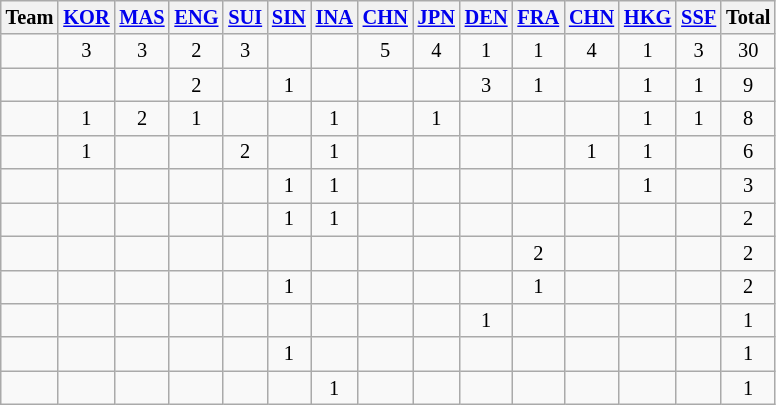<table class=wikitable style="font-size:85%; text-align:center">
<tr>
<th>Team</th>
<th><a href='#'>KOR</a></th>
<th><a href='#'>MAS</a></th>
<th><a href='#'>ENG</a></th>
<th><a href='#'>SUI</a></th>
<th><a href='#'>SIN</a></th>
<th><a href='#'>INA</a></th>
<th><a href='#'>CHN</a></th>
<th><a href='#'>JPN</a></th>
<th><a href='#'>DEN</a></th>
<th><a href='#'>FRA</a></th>
<th><a href='#'>CHN</a></th>
<th><a href='#'>HKG</a></th>
<th><a href='#'>SSF</a></th>
<th>Total</th>
</tr>
<tr>
<td align=left></td>
<td>3</td>
<td>3</td>
<td>2</td>
<td>3</td>
<td></td>
<td></td>
<td>5</td>
<td>4</td>
<td>1</td>
<td>1</td>
<td>4</td>
<td>1</td>
<td>3</td>
<td>30</td>
</tr>
<tr>
<td align=left></td>
<td></td>
<td></td>
<td>2</td>
<td></td>
<td>1</td>
<td></td>
<td></td>
<td></td>
<td>3</td>
<td>1</td>
<td></td>
<td>1</td>
<td>1</td>
<td>9</td>
</tr>
<tr>
<td align=left></td>
<td>1</td>
<td>2</td>
<td>1</td>
<td></td>
<td></td>
<td>1</td>
<td></td>
<td>1</td>
<td></td>
<td></td>
<td></td>
<td>1</td>
<td>1</td>
<td>8</td>
</tr>
<tr>
<td align=left></td>
<td>1</td>
<td></td>
<td></td>
<td>2</td>
<td></td>
<td>1</td>
<td></td>
<td></td>
<td></td>
<td></td>
<td>1</td>
<td>1</td>
<td></td>
<td>6</td>
</tr>
<tr>
<td align=left></td>
<td></td>
<td></td>
<td></td>
<td></td>
<td>1</td>
<td>1</td>
<td></td>
<td></td>
<td></td>
<td></td>
<td></td>
<td>1</td>
<td></td>
<td>3</td>
</tr>
<tr>
<td align=left></td>
<td></td>
<td></td>
<td></td>
<td></td>
<td>1</td>
<td>1</td>
<td></td>
<td></td>
<td></td>
<td></td>
<td></td>
<td></td>
<td></td>
<td>2</td>
</tr>
<tr>
<td align=left></td>
<td></td>
<td></td>
<td></td>
<td></td>
<td></td>
<td></td>
<td></td>
<td></td>
<td></td>
<td>2</td>
<td></td>
<td></td>
<td></td>
<td>2</td>
</tr>
<tr>
<td align=left></td>
<td></td>
<td></td>
<td></td>
<td></td>
<td>1</td>
<td></td>
<td></td>
<td></td>
<td></td>
<td>1</td>
<td></td>
<td></td>
<td></td>
<td>2</td>
</tr>
<tr>
<td align=left></td>
<td></td>
<td></td>
<td></td>
<td></td>
<td></td>
<td></td>
<td></td>
<td></td>
<td>1</td>
<td></td>
<td></td>
<td></td>
<td></td>
<td>1</td>
</tr>
<tr>
<td align=left></td>
<td></td>
<td></td>
<td></td>
<td></td>
<td>1</td>
<td></td>
<td></td>
<td></td>
<td></td>
<td></td>
<td></td>
<td></td>
<td></td>
<td>1</td>
</tr>
<tr>
<td align=left></td>
<td></td>
<td></td>
<td></td>
<td></td>
<td></td>
<td>1</td>
<td></td>
<td></td>
<td></td>
<td></td>
<td></td>
<td></td>
<td></td>
<td>1</td>
</tr>
</table>
